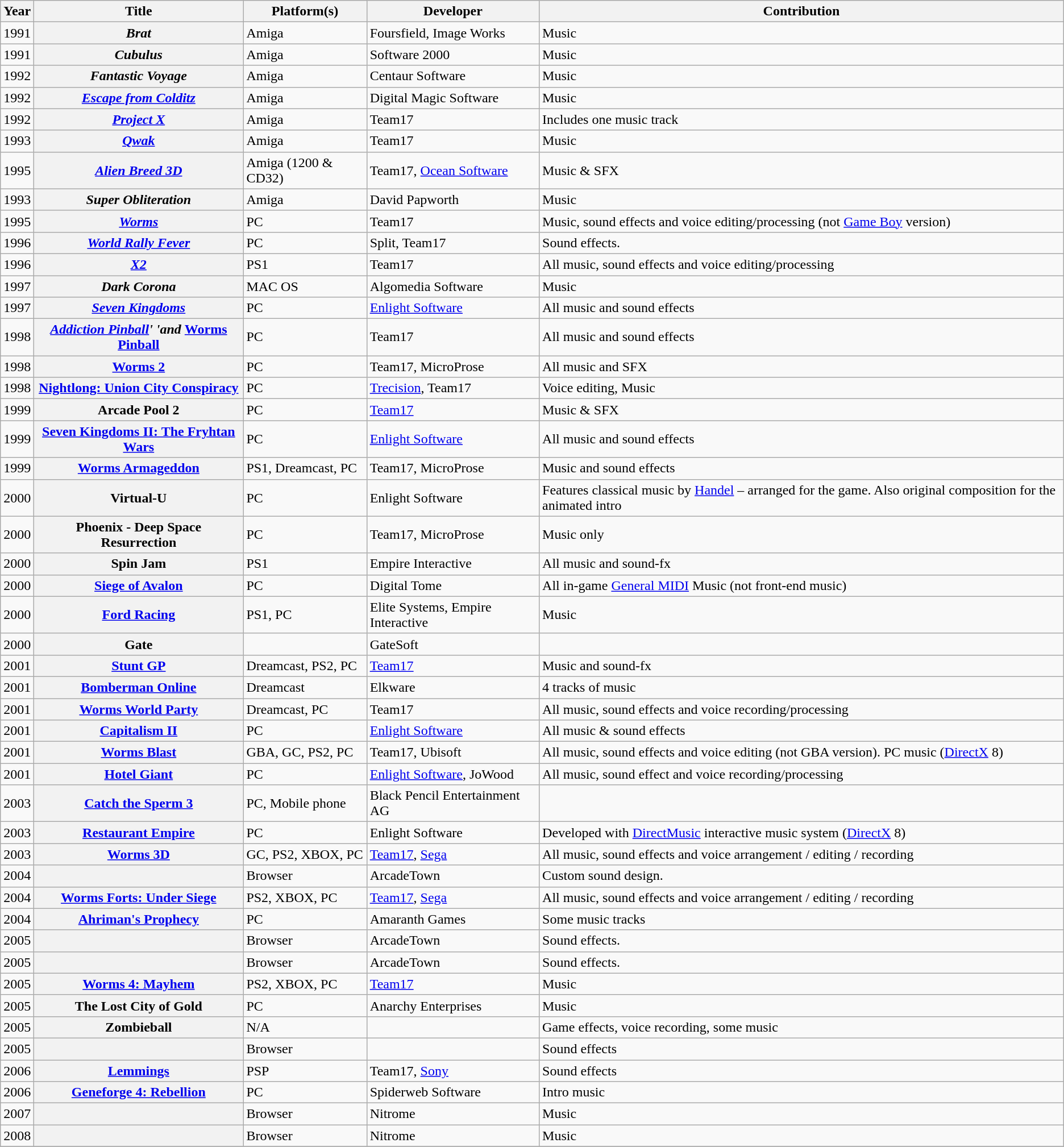<table class="wikitable sortable plainrowheaders">
<tr>
<th scope="col">Year</th>
<th scope="col">Title</th>
<th>Platform(s)</th>
<th>Developer</th>
<th scope="col" class="unsortable">Contribution</th>
</tr>
<tr>
<td align="center">1991</td>
<th scope="row"><em>Brat</em></th>
<td>Amiga</td>
<td>Foursfield, Image Works</td>
<td>Music</td>
</tr>
<tr>
<td align="center">1991</td>
<th scope="row"><em>Cubulus</em></th>
<td>Amiga</td>
<td>Software 2000</td>
<td>Music</td>
</tr>
<tr>
<td align="center">1992</td>
<th scope="row"><em>Fantastic Voyage</em></th>
<td>Amiga</td>
<td>Centaur Software</td>
<td>Music</td>
</tr>
<tr>
<td align="center">1992</td>
<th scope="row"><em><a href='#'>Escape from Colditz</a></em></th>
<td>Amiga</td>
<td>Digital Magic Software</td>
<td>Music</td>
</tr>
<tr>
<td align="center">1992</td>
<th scope="row"><em><a href='#'>Project X</a></em></th>
<td>Amiga</td>
<td>Team17</td>
<td>Includes one music track</td>
</tr>
<tr>
<td align="center">1993</td>
<th scope="row"><em><a href='#'>Qwak</a></em></th>
<td>Amiga</td>
<td>Team17</td>
<td>Music</td>
</tr>
<tr>
<td align="center">1995</td>
<th scope="row"><em><a href='#'>Alien Breed 3D</a></em></th>
<td>Amiga (1200 & CD32)</td>
<td>Team17, <a href='#'>Ocean Software</a></td>
<td>Music & SFX</td>
</tr>
<tr>
<td align="center">1993</td>
<th scope="row"><em>Super Obliteration</em></th>
<td>Amiga</td>
<td>David Papworth</td>
<td>Music</td>
</tr>
<tr>
<td align="center">1995</td>
<th scope="row"><em><a href='#'>Worms</a></em></th>
<td>PC</td>
<td>Team17</td>
<td>Music, sound effects and voice editing/processing (not <a href='#'>Game Boy</a> version)</td>
</tr>
<tr>
<td align="center">1996</td>
<th scope="row"><em><a href='#'>World Rally Fever</a></em></th>
<td>PC</td>
<td>Split, Team17</td>
<td>Sound effects.</td>
</tr>
<tr>
<td align="center">1996</td>
<th scope="row"><em><a href='#'>X2</a></em></th>
<td>PS1</td>
<td>Team17</td>
<td>All music, sound effects and voice editing/processing</td>
</tr>
<tr>
<td align="center">1997</td>
<th scope="row"><em>Dark Corona</em></th>
<td>MAC OS</td>
<td>Algomedia Software</td>
<td>Music</td>
</tr>
<tr>
<td align="center">1997</td>
<th scope="row"><em><a href='#'>Seven Kingdoms</a></em></th>
<td>PC</td>
<td><a href='#'>Enlight Software</a></td>
<td>All music and sound effects</td>
</tr>
<tr>
<td align="center">1998</td>
<th scope="row"><em><a href='#'>Addiction Pinball</a>' 'and </em><a href='#'>Worms Pinball</a><em></th>
<td>PC</td>
<td>Team17</td>
<td>All music and sound effects</td>
</tr>
<tr>
<td align="center">1998</td>
<th scope="row"></em><a href='#'>Worms 2</a><em></th>
<td>PC</td>
<td>Team17, MicroProse</td>
<td>All music and SFX</td>
</tr>
<tr>
<td align="center">1998</td>
<th scope="row"></em><a href='#'>Nightlong: Union City Conspiracy</a><em></th>
<td>PC</td>
<td><a href='#'>Trecision</a>, Team17</td>
<td>Voice editing, Music</td>
</tr>
<tr>
<td align="center">1999</td>
<th scope="row"></em>Arcade Pool 2<em></th>
<td>PC</td>
<td><a href='#'>Team17</a></td>
<td>Music & SFX</td>
</tr>
<tr>
<td align="center">1999</td>
<th scope="row"></em><a href='#'>Seven Kingdoms II: The Fryhtan Wars</a><em></th>
<td>PC</td>
<td><a href='#'>Enlight Software</a></td>
<td>All music and sound effects</td>
</tr>
<tr>
<td align="center">1999</td>
<th scope="row"></em><a href='#'>Worms Armageddon</a><em></th>
<td>PS1, Dreamcast, PC</td>
<td>Team17, MicroProse</td>
<td>Music and sound effects</td>
</tr>
<tr>
<td align="center">2000</td>
<th scope="row"></em>Virtual-U<em></th>
<td>PC</td>
<td>Enlight Software</td>
<td>Features classical music by <a href='#'>Handel</a> – arranged for the game. Also original composition for the animated intro</td>
</tr>
<tr>
<td align="center">2000</td>
<th scope="row"></em>Phoenix - Deep Space Resurrection<em></th>
<td>PC</td>
<td>Team17, MicroProse</td>
<td>Music only</td>
</tr>
<tr>
<td align="center">2000</td>
<th scope="row"></em>Spin Jam<em></th>
<td>PS1</td>
<td>Empire Interactive</td>
<td>All music and sound-fx</td>
</tr>
<tr>
<td align="center">2000</td>
<th scope="row"></em><a href='#'>Siege of Avalon</a><em></th>
<td>PC</td>
<td>Digital Tome</td>
<td>All in-game <a href='#'>General MIDI</a> Music (not front-end music)</td>
</tr>
<tr>
<td align="center">2000</td>
<th scope="row"></em><a href='#'>Ford Racing</a><em></th>
<td>PS1, PC</td>
<td>Elite Systems, Empire Interactive</td>
<td>Music</td>
</tr>
<tr>
<td align="center">2000</td>
<th scope="row"></em>Gate<em></th>
<td></td>
<td>GateSoft</td>
<td></td>
</tr>
<tr>
<td align="center">2001</td>
<th scope="row"></em><a href='#'>Stunt GP</a><em></th>
<td>Dreamcast, PS2, PC</td>
<td><a href='#'>Team17</a></td>
<td>Music and sound-fx</td>
</tr>
<tr>
<td align="center">2001</td>
<th scope="row"></em><a href='#'>Bomberman Online</a><em></th>
<td>Dreamcast</td>
<td>Elkware</td>
<td>4 tracks of music</td>
</tr>
<tr>
<td align="center">2001</td>
<th scope="row"></em><a href='#'>Worms World Party</a><em></th>
<td>Dreamcast, PC</td>
<td>Team17</td>
<td>All music, sound effects and voice recording/processing</td>
</tr>
<tr>
<td align="center">2001</td>
<th scope="row"></em><a href='#'>Capitalism II</a><em></th>
<td>PC</td>
<td><a href='#'>Enlight Software</a></td>
<td>All music & sound effects</td>
</tr>
<tr>
<td align="center">2001</td>
<th scope="row"></em><a href='#'>Worms Blast</a><em></th>
<td>GBA, GC, PS2, PC</td>
<td>Team17, Ubisoft</td>
<td>All music, sound effects and voice editing (not GBA version). PC music (<a href='#'>DirectX</a> 8)</td>
</tr>
<tr>
<td align="center">2001</td>
<th scope="row"></em><a href='#'>Hotel Giant</a><em></th>
<td>PC</td>
<td><a href='#'>Enlight Software</a>, JoWood</td>
<td>All music, sound effect and voice recording/processing</td>
</tr>
<tr>
<td align="center">2003</td>
<th scope="row"></em><a href='#'>Catch the Sperm 3</a><em></th>
<td>PC, Mobile phone</td>
<td>Black Pencil Entertainment AG</td>
<td></td>
</tr>
<tr>
<td align="center">2003</td>
<th scope="row"></em><a href='#'>Restaurant Empire</a><em></th>
<td>PC</td>
<td>Enlight Software</td>
<td>Developed with <a href='#'>DirectMusic</a> interactive music system (<a href='#'>DirectX</a> 8)</td>
</tr>
<tr>
<td align="center">2003</td>
<th scope="row"></em><a href='#'>Worms 3D</a><em></th>
<td>GC, PS2, XBOX, PC</td>
<td><a href='#'>Team17</a>, <a href='#'>Sega</a></td>
<td>All music, sound effects and voice arrangement / editing / recording</td>
</tr>
<tr>
<td align="center">2004</td>
<th scope="row"></em><em></th>
<td>Browser</td>
<td>ArcadeTown</td>
<td>Custom sound design.</td>
</tr>
<tr>
<td align="center">2004</td>
<th scope="row"></em><a href='#'>Worms Forts: Under Siege</a><em></th>
<td>PS2, XBOX, PC</td>
<td><a href='#'>Team17</a>, <a href='#'>Sega</a></td>
<td>All music, sound effects and voice arrangement / editing / recording</td>
</tr>
<tr>
<td align="center">2004</td>
<th scope="row"></em><a href='#'>Ahriman's Prophecy</a><em></th>
<td>PC</td>
<td>Amaranth Games</td>
<td>Some music tracks</td>
</tr>
<tr>
<td align="center">2005</td>
<th scope="row"></em><em></th>
<td>Browser</td>
<td>ArcadeTown</td>
<td>Sound effects.</td>
</tr>
<tr>
<td align="center">2005</td>
<th scope="row"></em><em></th>
<td>Browser</td>
<td>ArcadeTown</td>
<td>Sound effects.</td>
</tr>
<tr>
<td align="center">2005</td>
<th scope="row"></em><a href='#'>Worms 4: Mayhem</a><em></th>
<td>PS2, XBOX, PC</td>
<td><a href='#'>Team17</a></td>
<td>Music</td>
</tr>
<tr>
<td align="center">2005</td>
<th scope="row"></em>The Lost City of Gold<em></th>
<td>PC</td>
<td>Anarchy Enterprises</td>
<td>Music </td>
</tr>
<tr>
<td align="center">2005</td>
<th scope="row"></em>Zombieball<em></th>
<td>N/A</td>
<td></td>
<td>Game effects, voice recording, some music</td>
</tr>
<tr>
<td align="center">2005</td>
<th scope="row"></em><em></th>
<td>Browser</td>
<td></td>
<td>Sound effects</td>
</tr>
<tr>
<td align="center">2006</td>
<th scope="row"></em><a href='#'>Lemmings</a><em></th>
<td>PSP</td>
<td>Team17, <a href='#'>Sony</a></td>
<td>Sound effects</td>
</tr>
<tr>
<td align="center">2006</td>
<th scope="row"></em><a href='#'>Geneforge 4: Rebellion</a><em></th>
<td>PC</td>
<td>Spiderweb Software</td>
<td>Intro music</td>
</tr>
<tr>
<td align="center">2007</td>
<th scope="row"></em><em></th>
<td>Browser</td>
<td>Nitrome</td>
<td>Music</td>
</tr>
<tr>
<td align="center">2008</td>
<th scope="row"></em><em></th>
<td>Browser</td>
<td>Nitrome</td>
<td>Music</td>
</tr>
<tr>
</tr>
</table>
